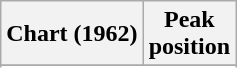<table class="wikitable">
<tr>
<th>Chart (1962)</th>
<th>Peak<br>position</th>
</tr>
<tr>
</tr>
<tr>
</tr>
</table>
